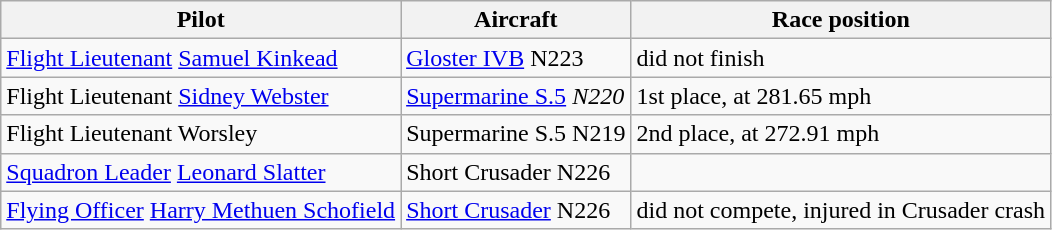<table class="wikitable">
<tr>
<th>Pilot</th>
<th>Aircraft</th>
<th>Race position</th>
</tr>
<tr>
<td><a href='#'>Flight Lieutenant</a> <a href='#'>Samuel Kinkead</a></td>
<td><a href='#'>Gloster IVB</a> N223</td>
<td>did not finish</td>
</tr>
<tr>
<td>Flight Lieutenant <a href='#'>Sidney Webster</a></td>
<td><a href='#'>Supermarine S.5</a> <em>N220</em></td>
<td>1st place, at 281.65 mph</td>
</tr>
<tr>
<td>Flight Lieutenant Worsley</td>
<td>Supermarine S.5 N219</td>
<td>2nd place, at 272.91 mph</td>
</tr>
<tr>
<td><a href='#'>Squadron Leader</a> <a href='#'>Leonard Slatter</a></td>
<td>Short Crusader N226</td>
<td></td>
</tr>
<tr>
<td><a href='#'>Flying Officer</a> <a href='#'>Harry Methuen Schofield</a></td>
<td><a href='#'>Short Crusader</a> N226</td>
<td>did not compete, injured in Crusader crash</td>
</tr>
</table>
